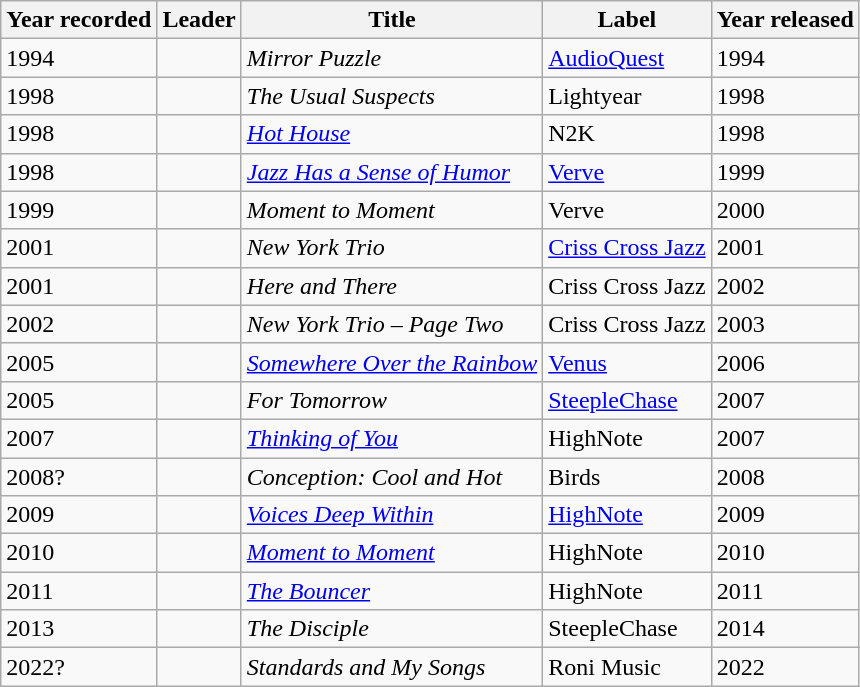<table class="wikitable sortable">
<tr>
<th>Year recorded</th>
<th>Leader</th>
<th>Title</th>
<th>Label</th>
<th>Year released</th>
</tr>
<tr>
<td>1994</td>
<td></td>
<td><em>Mirror Puzzle</em></td>
<td><a href='#'>AudioQuest</a></td>
<td>1994</td>
</tr>
<tr>
<td>1998</td>
<td></td>
<td><em>The Usual Suspects</em></td>
<td>Lightyear</td>
<td>1998</td>
</tr>
<tr>
<td>1998</td>
<td></td>
<td><em><a href='#'>Hot House</a></em></td>
<td>N2K</td>
<td>1998</td>
</tr>
<tr>
<td>1998</td>
<td></td>
<td><em><a href='#'>Jazz Has a Sense of Humor</a></em></td>
<td><a href='#'>Verve</a></td>
<td>1999</td>
</tr>
<tr>
<td>1999</td>
<td></td>
<td><em>Moment to Moment</em></td>
<td>Verve</td>
<td>2000</td>
</tr>
<tr>
<td>2001</td>
<td></td>
<td><em>New York Trio</em></td>
<td><a href='#'>Criss Cross Jazz</a></td>
<td>2001</td>
</tr>
<tr>
<td>2001</td>
<td></td>
<td><em>Here and There</em></td>
<td>Criss Cross Jazz</td>
<td>2002</td>
</tr>
<tr>
<td>2002</td>
<td></td>
<td><em>New York Trio – Page Two</em></td>
<td>Criss Cross Jazz</td>
<td>2003</td>
</tr>
<tr>
<td>2005</td>
<td></td>
<td><em><a href='#'>Somewhere Over the Rainbow</a></em></td>
<td><a href='#'>Venus</a></td>
<td>2006</td>
</tr>
<tr>
<td>2005</td>
<td></td>
<td><em>For Tomorrow</em></td>
<td><a href='#'>SteepleChase</a></td>
<td>2007</td>
</tr>
<tr>
<td>2007</td>
<td></td>
<td><em><a href='#'>Thinking of You</a></em></td>
<td>HighNote</td>
<td>2007</td>
</tr>
<tr>
<td>2008?</td>
<td></td>
<td><em>Conception: Cool and Hot</em></td>
<td>Birds</td>
<td>2008</td>
</tr>
<tr>
<td>2009</td>
<td></td>
<td><em><a href='#'>Voices Deep Within</a></em></td>
<td><a href='#'>HighNote</a></td>
<td>2009</td>
</tr>
<tr>
<td>2010</td>
<td></td>
<td><em><a href='#'>Moment to Moment</a></em></td>
<td>HighNote</td>
<td>2010</td>
</tr>
<tr>
<td>2011</td>
<td></td>
<td><em><a href='#'>The Bouncer</a></em></td>
<td>HighNote</td>
<td>2011</td>
</tr>
<tr>
<td>2013</td>
<td></td>
<td><em>The Disciple</em></td>
<td>SteepleChase</td>
<td>2014</td>
</tr>
<tr>
<td>2022?</td>
<td></td>
<td><em>Standards and My Songs</em></td>
<td>Roni Music</td>
<td>2022</td>
</tr>
</table>
